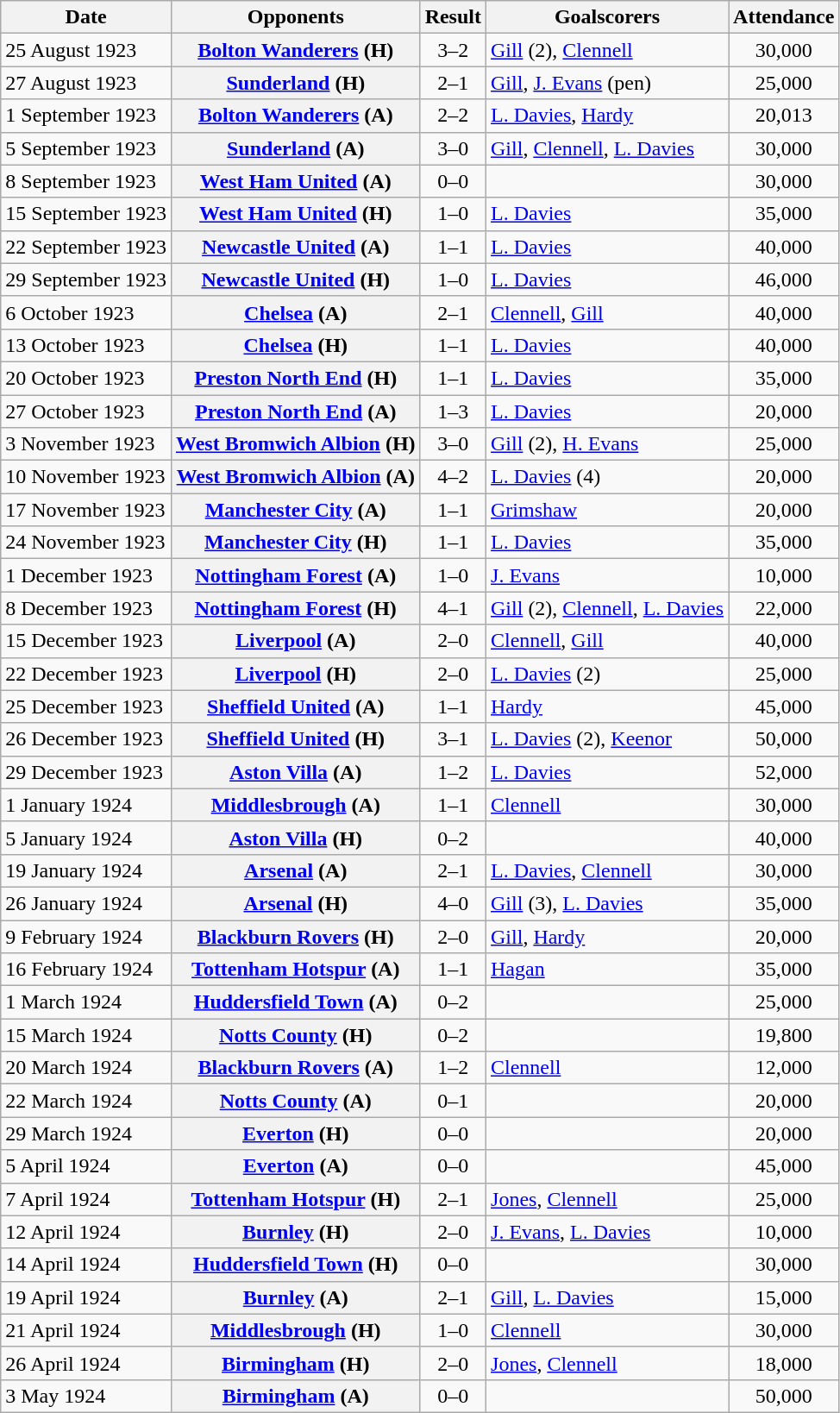<table class="wikitable plainrowheaders sortable">
<tr>
<th scope=col>Date</th>
<th scope=col>Opponents</th>
<th scope=col>Result</th>
<th scope=col class=unsortable>Goalscorers</th>
<th scope=col>Attendance</th>
</tr>
<tr>
<td>25 August 1923</td>
<th scope=row><a href='#'>Bolton Wanderers</a> (H)</th>
<td align=center>3–2</td>
<td><a href='#'>Gill</a> (2), <a href='#'>Clennell</a></td>
<td align=center>30,000</td>
</tr>
<tr>
<td>27 August 1923</td>
<th scope=row><a href='#'>Sunderland</a> (H)</th>
<td align=center>2–1</td>
<td><a href='#'>Gill</a>, <a href='#'>J. Evans</a> (pen)</td>
<td align=center>25,000</td>
</tr>
<tr>
<td>1 September 1923</td>
<th scope=row><a href='#'>Bolton Wanderers</a> (A)</th>
<td align=center>2–2</td>
<td><a href='#'>L. Davies</a>, <a href='#'>Hardy</a></td>
<td align=center>20,013</td>
</tr>
<tr>
<td>5 September 1923</td>
<th scope=row><a href='#'>Sunderland</a> (A)</th>
<td align=center>3–0</td>
<td><a href='#'>Gill</a>, <a href='#'>Clennell</a>, <a href='#'>L. Davies</a></td>
<td align=center>30,000</td>
</tr>
<tr>
<td>8 September 1923</td>
<th scope=row><a href='#'>West Ham United</a> (A)</th>
<td align=center>0–0</td>
<td></td>
<td align=center>30,000</td>
</tr>
<tr>
<td>15 September 1923</td>
<th scope=row><a href='#'>West Ham United</a> (H)</th>
<td align=center>1–0</td>
<td><a href='#'>L. Davies</a></td>
<td align=center>35,000</td>
</tr>
<tr>
<td>22 September 1923</td>
<th scope=row><a href='#'>Newcastle United</a> (A)</th>
<td align=center>1–1</td>
<td><a href='#'>L. Davies</a></td>
<td align=center>40,000</td>
</tr>
<tr>
<td>29 September 1923</td>
<th scope=row><a href='#'>Newcastle United</a> (H)</th>
<td align=center>1–0</td>
<td><a href='#'>L. Davies</a></td>
<td align=center>46,000</td>
</tr>
<tr>
<td>6 October 1923</td>
<th scope=row><a href='#'>Chelsea</a> (A)</th>
<td align=center>2–1</td>
<td><a href='#'>Clennell</a>, <a href='#'>Gill</a></td>
<td align=center>40,000</td>
</tr>
<tr>
<td>13 October 1923</td>
<th scope=row><a href='#'>Chelsea</a> (H)</th>
<td align=center>1–1</td>
<td><a href='#'>L. Davies</a></td>
<td align=center>40,000</td>
</tr>
<tr>
<td>20 October 1923</td>
<th scope=row><a href='#'>Preston North End</a> (H)</th>
<td align=center>1–1</td>
<td><a href='#'>L. Davies</a></td>
<td align=center>35,000</td>
</tr>
<tr>
<td>27 October 1923</td>
<th scope=row><a href='#'>Preston North End</a> (A)</th>
<td align=center>1–3</td>
<td><a href='#'>L. Davies</a></td>
<td align=center>20,000</td>
</tr>
<tr>
<td>3 November 1923</td>
<th scope=row><a href='#'>West Bromwich Albion</a> (H)</th>
<td align=center>3–0</td>
<td><a href='#'>Gill</a> (2), <a href='#'>H. Evans</a></td>
<td align=center>25,000</td>
</tr>
<tr>
<td>10 November 1923</td>
<th scope=row><a href='#'>West Bromwich Albion</a> (A)</th>
<td align=center>4–2</td>
<td><a href='#'>L. Davies</a> (4)</td>
<td align=center>20,000</td>
</tr>
<tr>
<td>17 November 1923</td>
<th scope=row><a href='#'>Manchester City</a> (A)</th>
<td align=center>1–1</td>
<td><a href='#'>Grimshaw</a></td>
<td align=center>20,000</td>
</tr>
<tr>
<td>24 November 1923</td>
<th scope=row><a href='#'>Manchester City</a> (H)</th>
<td align=center>1–1</td>
<td><a href='#'>L. Davies</a></td>
<td align=center>35,000</td>
</tr>
<tr>
<td>1 December 1923</td>
<th scope=row><a href='#'>Nottingham Forest</a> (A)</th>
<td align=center>1–0</td>
<td><a href='#'>J. Evans</a></td>
<td align=center>10,000</td>
</tr>
<tr>
<td>8 December 1923</td>
<th scope=row><a href='#'>Nottingham Forest</a> (H)</th>
<td align=center>4–1</td>
<td><a href='#'>Gill</a> (2), <a href='#'>Clennell</a>, <a href='#'>L. Davies</a></td>
<td align=center>22,000</td>
</tr>
<tr>
<td>15 December 1923</td>
<th scope=row><a href='#'>Liverpool</a> (A)</th>
<td align=center>2–0</td>
<td><a href='#'>Clennell</a>, <a href='#'>Gill</a></td>
<td align=center>40,000</td>
</tr>
<tr>
<td>22 December 1923</td>
<th scope=row><a href='#'>Liverpool</a> (H)</th>
<td align=center>2–0</td>
<td><a href='#'>L. Davies</a> (2)</td>
<td align=center>25,000</td>
</tr>
<tr>
<td>25 December 1923</td>
<th scope=row><a href='#'>Sheffield United</a> (A)</th>
<td align=center>1–1</td>
<td><a href='#'>Hardy</a></td>
<td align=center>45,000</td>
</tr>
<tr>
<td>26 December 1923</td>
<th scope=row><a href='#'>Sheffield United</a> (H)</th>
<td align=center>3–1</td>
<td><a href='#'>L. Davies</a> (2), <a href='#'>Keenor</a></td>
<td align=center>50,000</td>
</tr>
<tr>
<td>29 December 1923</td>
<th scope=row><a href='#'>Aston Villa</a> (A)</th>
<td align=center>1–2</td>
<td><a href='#'>L. Davies</a></td>
<td align=center>52,000</td>
</tr>
<tr>
<td>1 January 1924</td>
<th scope=row><a href='#'>Middlesbrough</a> (A)</th>
<td align=center>1–1</td>
<td><a href='#'>Clennell</a></td>
<td align=center>30,000</td>
</tr>
<tr>
<td>5 January 1924</td>
<th scope=row><a href='#'>Aston Villa</a> (H)</th>
<td align=center>0–2</td>
<td></td>
<td align=center>40,000</td>
</tr>
<tr>
<td>19 January 1924</td>
<th scope=row><a href='#'>Arsenal</a> (A)</th>
<td align=center>2–1</td>
<td><a href='#'>L. Davies</a>, <a href='#'>Clennell</a></td>
<td align=center>30,000</td>
</tr>
<tr>
<td>26 January 1924</td>
<th scope=row><a href='#'>Arsenal</a> (H)</th>
<td align=center>4–0</td>
<td><a href='#'>Gill</a> (3), <a href='#'>L. Davies</a></td>
<td align=center>35,000</td>
</tr>
<tr>
<td>9 February 1924</td>
<th scope=row><a href='#'>Blackburn Rovers</a> (H)</th>
<td align=center>2–0</td>
<td><a href='#'>Gill</a>, <a href='#'>Hardy</a></td>
<td align=center>20,000</td>
</tr>
<tr>
<td>16 February 1924</td>
<th scope=row><a href='#'>Tottenham Hotspur</a> (A)</th>
<td align=center>1–1</td>
<td><a href='#'>Hagan</a></td>
<td align=center>35,000</td>
</tr>
<tr>
<td>1 March 1924</td>
<th scope=row><a href='#'>Huddersfield Town</a> (A)</th>
<td align=center>0–2</td>
<td></td>
<td align=center>25,000</td>
</tr>
<tr>
<td>15 March 1924</td>
<th scope=row><a href='#'>Notts County</a> (H)</th>
<td align=center>0–2</td>
<td></td>
<td align=center>19,800</td>
</tr>
<tr>
<td>20 March 1924</td>
<th scope=row><a href='#'>Blackburn Rovers</a> (A)</th>
<td align=center>1–2</td>
<td><a href='#'>Clennell</a></td>
<td align=center>12,000</td>
</tr>
<tr>
<td>22 March 1924</td>
<th scope=row><a href='#'>Notts County</a> (A)</th>
<td align=center>0–1</td>
<td></td>
<td align=center>20,000</td>
</tr>
<tr>
<td>29 March 1924</td>
<th scope=row><a href='#'>Everton</a> (H)</th>
<td align=center>0–0</td>
<td></td>
<td align=center>20,000</td>
</tr>
<tr>
<td>5 April 1924</td>
<th scope=row><a href='#'>Everton</a> (A)</th>
<td align=center>0–0</td>
<td></td>
<td align=center>45,000</td>
</tr>
<tr>
<td>7 April 1924</td>
<th scope=row><a href='#'>Tottenham Hotspur</a> (H)</th>
<td align=center>2–1</td>
<td><a href='#'>Jones</a>, <a href='#'>Clennell</a></td>
<td align=center>25,000</td>
</tr>
<tr>
<td>12 April 1924</td>
<th scope=row><a href='#'>Burnley</a> (H)</th>
<td align=center>2–0</td>
<td><a href='#'>J. Evans</a>, <a href='#'>L. Davies</a></td>
<td align=center>10,000</td>
</tr>
<tr>
<td>14 April 1924</td>
<th scope=row><a href='#'>Huddersfield Town</a> (H)</th>
<td align=center>0–0</td>
<td></td>
<td align=center>30,000</td>
</tr>
<tr>
<td>19 April 1924</td>
<th scope=row><a href='#'>Burnley</a> (A)</th>
<td align=center>2–1</td>
<td><a href='#'>Gill</a>, <a href='#'>L. Davies</a></td>
<td align=center>15,000</td>
</tr>
<tr>
<td>21 April 1924</td>
<th scope=row><a href='#'>Middlesbrough</a> (H)</th>
<td align=center>1–0</td>
<td><a href='#'>Clennell</a></td>
<td align=center>30,000</td>
</tr>
<tr>
<td>26 April 1924</td>
<th scope=row><a href='#'>Birmingham</a> (H)</th>
<td align=center>2–0</td>
<td><a href='#'>Jones</a>, <a href='#'>Clennell</a></td>
<td align=center>18,000</td>
</tr>
<tr>
<td>3 May 1924</td>
<th scope=row><a href='#'>Birmingham</a> (A)</th>
<td align=center>0–0</td>
<td></td>
<td align=center>50,000</td>
</tr>
</table>
